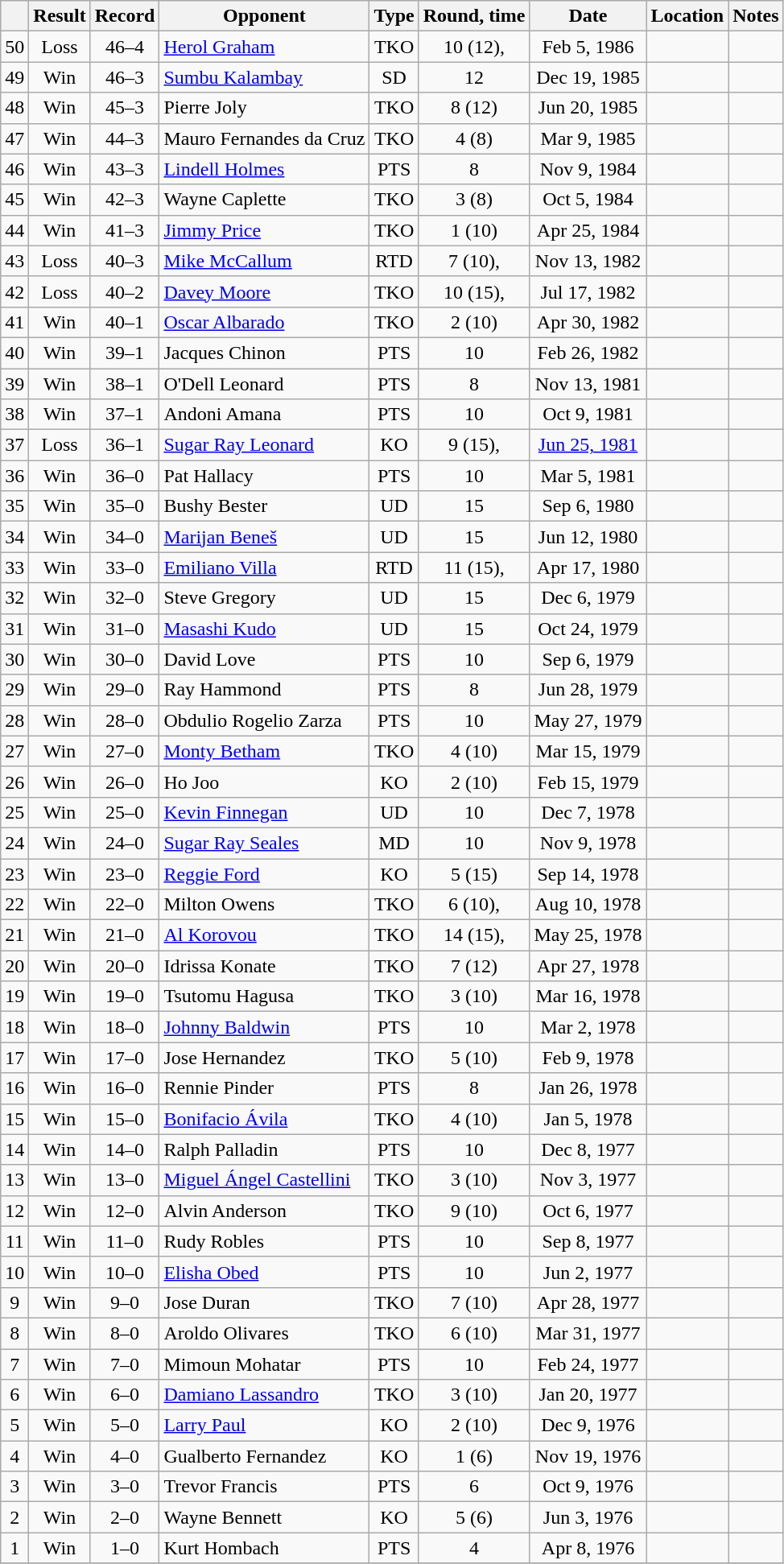<table class="wikitable" style="text-align:center">
<tr>
<th></th>
<th>Result</th>
<th>Record</th>
<th>Opponent</th>
<th>Type</th>
<th>Round, time</th>
<th>Date</th>
<th>Location</th>
<th>Notes</th>
</tr>
<tr>
<td>50</td>
<td>Loss</td>
<td>46–4</td>
<td align=left><a href='#'>Herol Graham</a></td>
<td>TKO</td>
<td>10 (12), </td>
<td>Feb 5, 1986</td>
<td style="text-align:left;"></td>
<td style="text-align:left;"></td>
</tr>
<tr>
<td>49</td>
<td>Win</td>
<td>46–3</td>
<td align=left><a href='#'>Sumbu Kalambay</a></td>
<td>SD</td>
<td>12</td>
<td>Dec 19, 1985</td>
<td style="text-align:left;"></td>
<td style="text-align:left;"></td>
</tr>
<tr>
<td>48</td>
<td>Win</td>
<td>45–3</td>
<td align=left>Pierre Joly</td>
<td>TKO</td>
<td>8 (12)</td>
<td>Jun 20, 1985</td>
<td style="text-align:left;"></td>
<td style="text-align:left;"></td>
</tr>
<tr>
<td>47</td>
<td>Win</td>
<td>44–3</td>
<td align=left>Mauro Fernandes da Cruz</td>
<td>TKO</td>
<td>4 (8)</td>
<td>Mar 9, 1985</td>
<td style="text-align:left;"></td>
<td></td>
</tr>
<tr>
<td>46</td>
<td>Win</td>
<td>43–3</td>
<td align=left><a href='#'>Lindell Holmes</a></td>
<td>PTS</td>
<td>8</td>
<td>Nov 9, 1984</td>
<td style="text-align:left;"></td>
<td></td>
</tr>
<tr>
<td>45</td>
<td>Win</td>
<td>42–3</td>
<td align=left>Wayne Caplette</td>
<td>TKO</td>
<td>3 (8)</td>
<td>Oct 5, 1984</td>
<td style="text-align:left;"></td>
<td></td>
</tr>
<tr>
<td>44</td>
<td>Win</td>
<td>41–3</td>
<td align=left><a href='#'>Jimmy Price</a></td>
<td>TKO</td>
<td>1 (10)</td>
<td>Apr 25, 1984</td>
<td style="text-align:left;"></td>
<td></td>
</tr>
<tr>
<td>43</td>
<td>Loss</td>
<td>40–3</td>
<td align=left><a href='#'>Mike McCallum</a></td>
<td>RTD</td>
<td>7 (10), </td>
<td>Nov 13, 1982</td>
<td style="text-align:left;"></td>
<td></td>
</tr>
<tr>
<td>42</td>
<td>Loss</td>
<td>40–2</td>
<td align=left><a href='#'>Davey Moore</a></td>
<td>TKO</td>
<td>10 (15), </td>
<td>Jul 17, 1982</td>
<td style="text-align:left;"></td>
<td style="text-align:left;"></td>
</tr>
<tr>
<td>41</td>
<td>Win</td>
<td>40–1</td>
<td align=left><a href='#'>Oscar Albarado</a></td>
<td>TKO</td>
<td>2 (10)</td>
<td>Apr 30, 1982</td>
<td style="text-align:left;"></td>
<td></td>
</tr>
<tr>
<td>40</td>
<td>Win</td>
<td>39–1</td>
<td align=left>Jacques Chinon</td>
<td>PTS</td>
<td>10</td>
<td>Feb 26, 1982</td>
<td style="text-align:left;"></td>
<td></td>
</tr>
<tr>
<td>39</td>
<td>Win</td>
<td>38–1</td>
<td align=left>O'Dell Leonard</td>
<td>PTS</td>
<td>8</td>
<td>Nov 13, 1981</td>
<td style="text-align:left;"></td>
<td></td>
</tr>
<tr>
<td>38</td>
<td>Win</td>
<td>37–1</td>
<td align=left>Andoni Amana</td>
<td>PTS</td>
<td>10</td>
<td>Oct 9, 1981</td>
<td style="text-align:left;"></td>
<td></td>
</tr>
<tr>
<td>37</td>
<td>Loss</td>
<td>36–1</td>
<td align=left><a href='#'>Sugar Ray Leonard</a></td>
<td>KO</td>
<td>9 (15), </td>
<td><a href='#'>Jun 25, 1981</a></td>
<td style="text-align:left;"></td>
<td style="text-align:left;"></td>
</tr>
<tr>
<td>36</td>
<td>Win</td>
<td>36–0</td>
<td align=left>Pat Hallacy</td>
<td>PTS</td>
<td>10</td>
<td>Mar 5, 1981</td>
<td style="text-align:left;"></td>
<td></td>
</tr>
<tr>
<td>35</td>
<td>Win</td>
<td>35–0</td>
<td align=left>Bushy Bester</td>
<td>UD</td>
<td>15</td>
<td>Sep 6, 1980</td>
<td style="text-align:left;"></td>
<td style="text-align:left;"></td>
</tr>
<tr>
<td>34</td>
<td>Win</td>
<td>34–0</td>
<td align=left><a href='#'>Marijan Beneš</a></td>
<td>UD</td>
<td>15</td>
<td>Jun 12, 1980</td>
<td style="text-align:left;"></td>
<td style="text-align:left;"></td>
</tr>
<tr>
<td>33</td>
<td>Win</td>
<td>33–0</td>
<td align=left><a href='#'>Emiliano Villa</a></td>
<td>RTD</td>
<td>11 (15), </td>
<td>Apr 17, 1980</td>
<td style="text-align:left;"></td>
<td style="text-align:left;"></td>
</tr>
<tr>
<td>32</td>
<td>Win</td>
<td>32–0</td>
<td align=left>Steve Gregory</td>
<td>UD</td>
<td>15</td>
<td>Dec 6, 1979</td>
<td style="text-align:left;"></td>
<td style="text-align:left;"></td>
</tr>
<tr>
<td>31</td>
<td>Win</td>
<td>31–0</td>
<td align=left><a href='#'>Masashi Kudo</a></td>
<td>UD</td>
<td>15</td>
<td>Oct 24, 1979</td>
<td style="text-align:left;"></td>
<td style="text-align:left;"></td>
</tr>
<tr>
<td>30</td>
<td>Win</td>
<td>30–0</td>
<td align=left>David Love</td>
<td>PTS</td>
<td>10</td>
<td>Sep 6, 1979</td>
<td style="text-align:left;"></td>
<td></td>
</tr>
<tr>
<td>29</td>
<td>Win</td>
<td>29–0</td>
<td align=left>Ray Hammond</td>
<td>PTS</td>
<td>8</td>
<td>Jun 28, 1979</td>
<td style="text-align:left;"></td>
<td></td>
</tr>
<tr>
<td>28</td>
<td>Win</td>
<td>28–0</td>
<td align=left>Obdulio Rogelio Zarza</td>
<td>PTS</td>
<td>10</td>
<td>May 27, 1979</td>
<td style="text-align:left;"></td>
<td></td>
</tr>
<tr>
<td>27</td>
<td>Win</td>
<td>27–0</td>
<td align=left><a href='#'>Monty Betham</a></td>
<td>TKO</td>
<td>4 (10)</td>
<td>Mar 15, 1979</td>
<td style="text-align:left;"></td>
<td></td>
</tr>
<tr>
<td>26</td>
<td>Win</td>
<td>26–0</td>
<td align=left>Ho Joo</td>
<td>KO</td>
<td>2 (10)</td>
<td>Feb 15, 1979</td>
<td style="text-align:left;"></td>
<td></td>
</tr>
<tr>
<td>25</td>
<td>Win</td>
<td>25–0</td>
<td align=left><a href='#'>Kevin Finnegan</a></td>
<td>UD</td>
<td>10</td>
<td>Dec 7, 1978</td>
<td style="text-align:left;"></td>
<td></td>
</tr>
<tr>
<td>24</td>
<td>Win</td>
<td>24–0</td>
<td align=left><a href='#'>Sugar Ray Seales</a></td>
<td>MD</td>
<td>10</td>
<td>Nov 9, 1978</td>
<td style="text-align:left;"></td>
<td></td>
</tr>
<tr>
<td>23</td>
<td>Win</td>
<td>23–0</td>
<td align=left><a href='#'>Reggie Ford</a></td>
<td>KO</td>
<td>5 (15)</td>
<td>Sep 14, 1978</td>
<td style="text-align:left;"></td>
<td style="text-align:left;"></td>
</tr>
<tr>
<td>22</td>
<td>Win</td>
<td>22–0</td>
<td align=left>Milton Owens</td>
<td>TKO</td>
<td>6 (10), </td>
<td>Aug 10, 1978</td>
<td style="text-align:left;"></td>
<td></td>
</tr>
<tr>
<td>21</td>
<td>Win</td>
<td>21–0</td>
<td align=left><a href='#'>Al Korovou</a></td>
<td>TKO</td>
<td>14 (15), </td>
<td>May 25, 1978</td>
<td style="text-align:left;"></td>
<td style="text-align:left;"></td>
</tr>
<tr>
<td>20</td>
<td>Win</td>
<td>20–0</td>
<td align=left>Idrissa Konate</td>
<td>TKO</td>
<td>7 (12)</td>
<td>Apr 27, 1978</td>
<td style="text-align:left;"></td>
<td></td>
</tr>
<tr>
<td>19</td>
<td>Win</td>
<td>19–0</td>
<td align=left>Tsutomu Hagusa</td>
<td>TKO</td>
<td>3 (10)</td>
<td>Mar 16, 1978</td>
<td style="text-align:left;"></td>
<td></td>
</tr>
<tr>
<td>18</td>
<td>Win</td>
<td>18–0</td>
<td align=left><a href='#'>Johnny Baldwin</a></td>
<td>PTS</td>
<td>10</td>
<td>Mar 2, 1978</td>
<td style="text-align:left;"></td>
<td></td>
</tr>
<tr>
<td>17</td>
<td>Win</td>
<td>17–0</td>
<td align=left>Jose Hernandez</td>
<td>TKO</td>
<td>5 (10)</td>
<td>Feb 9, 1978</td>
<td style="text-align:left;"></td>
<td></td>
</tr>
<tr>
<td>16</td>
<td>Win</td>
<td>16–0</td>
<td align=left>Rennie Pinder</td>
<td>PTS</td>
<td>8</td>
<td>Jan 26, 1978</td>
<td style="text-align:left;"></td>
<td></td>
</tr>
<tr>
<td>15</td>
<td>Win</td>
<td>15–0</td>
<td align=left><a href='#'>Bonifacio Ávila</a></td>
<td>TKO</td>
<td>4 (10)</td>
<td>Jan 5, 1978</td>
<td style="text-align:left;"></td>
<td></td>
</tr>
<tr>
<td>14</td>
<td>Win</td>
<td>14–0</td>
<td align=left>Ralph Palladin</td>
<td>PTS</td>
<td>10</td>
<td>Dec 8, 1977</td>
<td style="text-align:left;"></td>
<td></td>
</tr>
<tr>
<td>13</td>
<td>Win</td>
<td>13–0</td>
<td align=left><a href='#'>Miguel Ángel Castellini</a></td>
<td>TKO</td>
<td>3 (10)</td>
<td>Nov 3, 1977</td>
<td style="text-align:left;"></td>
<td></td>
</tr>
<tr>
<td>12</td>
<td>Win</td>
<td>12–0</td>
<td align=left>Alvin Anderson</td>
<td>TKO</td>
<td>9 (10)</td>
<td>Oct 6, 1977</td>
<td style="text-align:left;"></td>
<td></td>
</tr>
<tr>
<td>11</td>
<td>Win</td>
<td>11–0</td>
<td align=left>Rudy Robles</td>
<td>PTS</td>
<td>10</td>
<td>Sep 8, 1977</td>
<td style="text-align:left;"></td>
<td></td>
</tr>
<tr>
<td>10</td>
<td>Win</td>
<td>10–0</td>
<td align=left><a href='#'>Elisha Obed</a></td>
<td>PTS</td>
<td>10</td>
<td>Jun 2, 1977</td>
<td style="text-align:left;"></td>
<td></td>
</tr>
<tr>
<td>9</td>
<td>Win</td>
<td>9–0</td>
<td align=left>Jose Duran</td>
<td>TKO</td>
<td>7 (10)</td>
<td>Apr 28, 1977</td>
<td style="text-align:left;"></td>
<td></td>
</tr>
<tr>
<td>8</td>
<td>Win</td>
<td>8–0</td>
<td align=left>Aroldo Olivares</td>
<td>TKO</td>
<td>6 (10)</td>
<td>Mar 31, 1977</td>
<td style="text-align:left;"></td>
<td></td>
</tr>
<tr>
<td>7</td>
<td>Win</td>
<td>7–0</td>
<td align=left>Mimoun Mohatar</td>
<td>PTS</td>
<td>10</td>
<td>Feb 24, 1977</td>
<td style="text-align:left;"></td>
<td></td>
</tr>
<tr>
<td>6</td>
<td>Win</td>
<td>6–0</td>
<td align=left><a href='#'>Damiano Lassandro</a></td>
<td>TKO</td>
<td>3 (10)</td>
<td>Jan 20, 1977</td>
<td style="text-align:left;"></td>
<td></td>
</tr>
<tr>
<td>5</td>
<td>Win</td>
<td>5–0</td>
<td align=left><a href='#'>Larry Paul</a></td>
<td>KO</td>
<td>2 (10)</td>
<td>Dec 9, 1976</td>
<td style="text-align:left;"></td>
<td></td>
</tr>
<tr>
<td>4</td>
<td>Win</td>
<td>4–0</td>
<td align=left>Gualberto Fernandez</td>
<td>KO</td>
<td>1 (6)</td>
<td>Nov 19, 1976</td>
<td style="text-align:left;"></td>
<td></td>
</tr>
<tr>
<td>3</td>
<td>Win</td>
<td>3–0</td>
<td align=left>Trevor Francis</td>
<td>PTS</td>
<td>6</td>
<td>Oct 9, 1976</td>
<td style="text-align:left;"></td>
<td></td>
</tr>
<tr>
<td>2</td>
<td>Win</td>
<td>2–0</td>
<td align=left>Wayne Bennett</td>
<td>KO</td>
<td>5 (6)</td>
<td>Jun 3, 1976</td>
<td style="text-align:left;"></td>
<td></td>
</tr>
<tr>
<td>1</td>
<td>Win</td>
<td>1–0</td>
<td align=left>Kurt Hombach</td>
<td>PTS</td>
<td>4</td>
<td>Apr 8, 1976</td>
<td style="text-align:left;"></td>
<td></td>
</tr>
<tr>
</tr>
</table>
